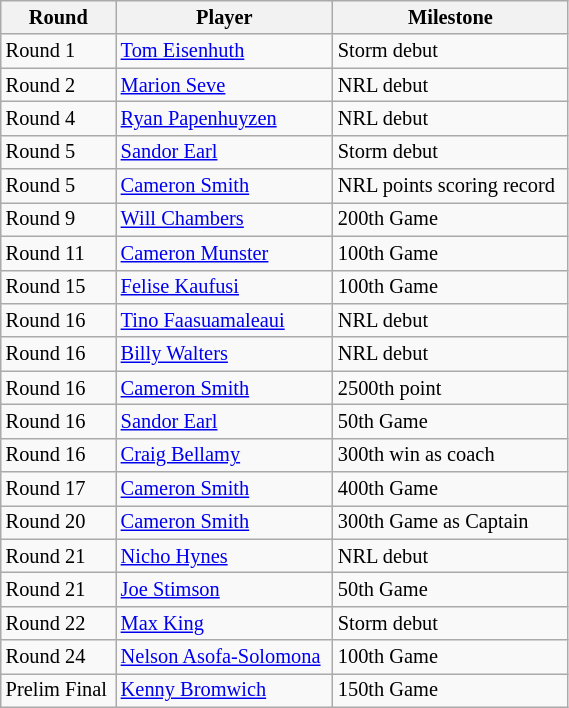<table class="wikitable"  style="font-size:85%; width:30%;">
<tr>
<th>Round</th>
<th>Player</th>
<th>Milestone</th>
</tr>
<tr>
<td>Round 1</td>
<td><a href='#'>Tom Eisenhuth</a></td>
<td>Storm debut</td>
</tr>
<tr>
<td>Round 2</td>
<td><a href='#'>Marion Seve</a></td>
<td>NRL debut</td>
</tr>
<tr>
<td>Round 4</td>
<td><a href='#'>Ryan Papenhuyzen</a></td>
<td>NRL debut</td>
</tr>
<tr>
<td>Round 5</td>
<td><a href='#'>Sandor Earl</a></td>
<td>Storm debut</td>
</tr>
<tr>
<td>Round 5</td>
<td><a href='#'>Cameron Smith</a></td>
<td>NRL points scoring record</td>
</tr>
<tr>
<td>Round 9</td>
<td><a href='#'>Will Chambers</a></td>
<td>200th Game</td>
</tr>
<tr>
<td>Round 11</td>
<td><a href='#'>Cameron Munster</a></td>
<td>100th Game</td>
</tr>
<tr>
<td>Round 15</td>
<td><a href='#'>Felise Kaufusi</a></td>
<td>100th Game</td>
</tr>
<tr>
<td>Round 16</td>
<td><a href='#'>Tino Faasuamaleaui</a></td>
<td>NRL debut</td>
</tr>
<tr>
<td>Round 16</td>
<td><a href='#'>Billy Walters</a></td>
<td>NRL debut</td>
</tr>
<tr>
<td>Round 16</td>
<td><a href='#'>Cameron Smith</a></td>
<td>2500th point</td>
</tr>
<tr>
<td>Round 16</td>
<td><a href='#'>Sandor Earl</a></td>
<td>50th Game</td>
</tr>
<tr>
<td>Round 16</td>
<td><a href='#'>Craig Bellamy</a></td>
<td>300th win as coach</td>
</tr>
<tr>
<td>Round 17</td>
<td><a href='#'>Cameron Smith</a></td>
<td>400th Game</td>
</tr>
<tr>
<td>Round 20</td>
<td><a href='#'>Cameron Smith</a></td>
<td>300th Game as Captain</td>
</tr>
<tr>
<td>Round 21</td>
<td><a href='#'>Nicho Hynes</a></td>
<td>NRL debut</td>
</tr>
<tr>
<td>Round 21</td>
<td><a href='#'>Joe Stimson</a></td>
<td>50th Game</td>
</tr>
<tr>
<td>Round 22</td>
<td><a href='#'>Max King</a></td>
<td>Storm debut</td>
</tr>
<tr>
<td>Round 24</td>
<td><a href='#'>Nelson Asofa-Solomona</a></td>
<td>100th Game</td>
</tr>
<tr>
<td>Prelim Final</td>
<td><a href='#'>Kenny Bromwich</a></td>
<td>150th Game</td>
</tr>
</table>
